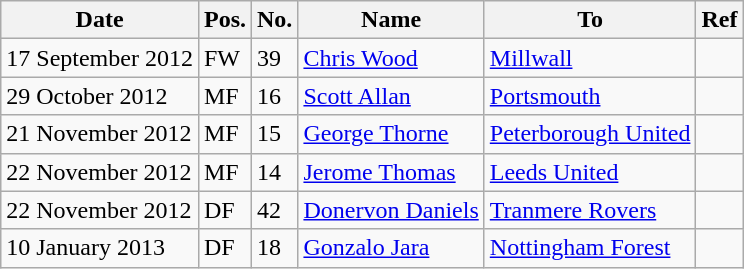<table class="wikitable">
<tr>
<th>Date</th>
<th>Pos.</th>
<th>No.</th>
<th>Name</th>
<th>To</th>
<th>Ref</th>
</tr>
<tr>
<td>17 September 2012</td>
<td>FW</td>
<td>39</td>
<td><a href='#'>Chris Wood</a></td>
<td><a href='#'>Millwall</a></td>
<td></td>
</tr>
<tr>
<td>29 October 2012</td>
<td>MF</td>
<td>16</td>
<td><a href='#'>Scott Allan</a></td>
<td><a href='#'>Portsmouth</a></td>
<td></td>
</tr>
<tr>
<td>21 November 2012</td>
<td>MF</td>
<td>15</td>
<td><a href='#'>George Thorne</a></td>
<td><a href='#'>Peterborough United</a></td>
<td></td>
</tr>
<tr>
<td>22 November 2012</td>
<td>MF</td>
<td>14</td>
<td><a href='#'>Jerome Thomas</a></td>
<td><a href='#'>Leeds United</a></td>
<td></td>
</tr>
<tr>
<td>22 November 2012</td>
<td>DF</td>
<td>42</td>
<td><a href='#'>Donervon Daniels</a></td>
<td><a href='#'>Tranmere Rovers</a></td>
<td></td>
</tr>
<tr>
<td>10 January 2013</td>
<td>DF</td>
<td>18</td>
<td><a href='#'>Gonzalo Jara</a></td>
<td><a href='#'>Nottingham Forest</a></td>
<td></td>
</tr>
</table>
